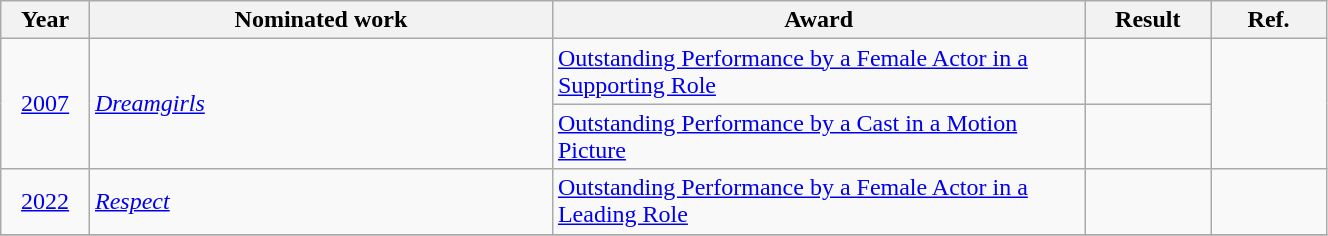<table class="wikitable" style="width:70%;">
<tr>
<th style="width:3%;">Year</th>
<th style="width:20%;">Nominated work</th>
<th style="width:23%;">Award</th>
<th style="width:5%;">Result</th>
<th style="width:5%;">Ref.</th>
</tr>
<tr>
<td rowspan="2" align="center"><a href='#'>2007</a></td>
<td rowspan="2"><em><a href='#'>Dreamgirls</a></em></td>
<td><a href='#'>Outstanding Performance by a Female Actor in a Supporting Role</a></td>
<td></td>
<td rowspan="2" align="center"></td>
</tr>
<tr>
<td><a href='#'>Outstanding Performance by a Cast in a Motion Picture</a></td>
<td></td>
</tr>
<tr>
<td align="center"><a href='#'>2022</a></td>
<td><em><a href='#'>Respect</a></em></td>
<td><a href='#'>Outstanding Performance by a Female Actor in a Leading Role</a></td>
<td></td>
<td align="center"></td>
</tr>
<tr>
</tr>
</table>
